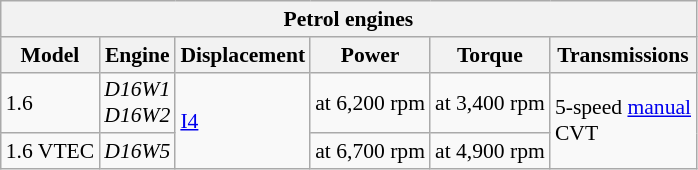<table class="wikitable" style="text-align:left; font-size:90%;">
<tr>
<th colspan="6" style="text-align:center">Petrol engines</th>
</tr>
<tr>
<th>Model</th>
<th>Engine</th>
<th>Displacement</th>
<th>Power</th>
<th>Torque</th>
<th>Transmissions</th>
</tr>
<tr>
<td>1.6</td>
<td><em>D16W1<br>D16W2</em></td>
<td rowspan=2> <a href='#'>I4</a></td>
<td> at 6,200 rpm</td>
<td> at 3,400 rpm</td>
<td rowspan=2>5-speed <a href='#'>manual</a><br>CVT</td>
</tr>
<tr>
<td>1.6 VTEC</td>
<td><em>D16W5</em></td>
<td> at 6,700 rpm</td>
<td> at 4,900 rpm</td>
</tr>
</table>
